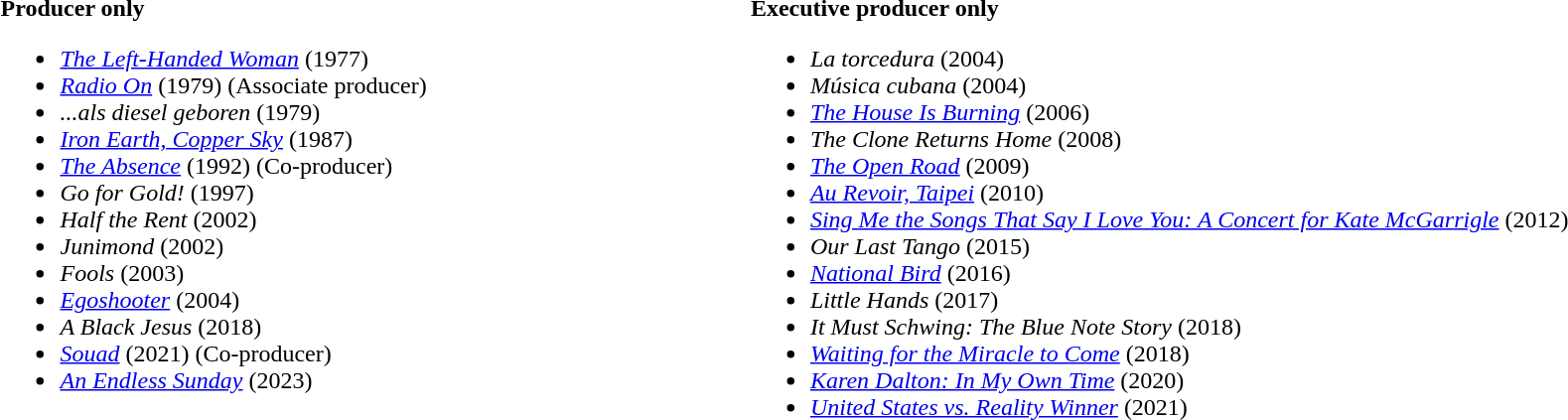<table style="width:100%;">
<tr style="vertical-align:top;">
<td width="40%"><br><strong>Producer only</strong><ul><li><em><a href='#'>The Left-Handed Woman</a></em> (1977)</li><li><em><a href='#'>Radio On</a></em> (1979) (Associate producer)</li><li><em>...als diesel geboren</em> (1979)</li><li><em><a href='#'>Iron Earth, Copper Sky</a></em> (1987)</li><li><em><a href='#'>The Absence</a></em> (1992) (Co-producer)</li><li><em>Go for Gold!</em> (1997)</li><li><em>Half the Rent</em> (2002)</li><li><em>Junimond</em> (2002)</li><li><em>Fools</em> (2003)</li><li><em><a href='#'>Egoshooter</a></em> (2004)</li><li><em>A Black Jesus</em> (2018)</li><li><em><a href='#'>Souad</a></em> (2021) (Co-producer)</li><li><em><a href='#'>An Endless Sunday</a></em> (2023)</li></ul></td>
<td width="60%"><br><strong>Executive producer only</strong><ul><li><em>La torcedura</em> (2004)</li><li><em>Música cubana</em> (2004)</li><li><em><a href='#'>The House Is Burning</a></em> (2006)</li><li><em>The Clone Returns Home</em> (2008)</li><li><em><a href='#'>The Open Road</a></em> (2009)</li><li><em><a href='#'>Au Revoir, Taipei</a></em> (2010)</li><li><em><a href='#'>Sing Me the Songs That Say I Love You: A Concert for Kate McGarrigle</a></em> (2012)</li><li><em>Our Last Tango</em> (2015)</li><li><em><a href='#'>National Bird</a></em> (2016)</li><li><em>Little Hands</em> (2017)</li><li><em>It Must Schwing: The Blue Note Story</em> (2018)</li><li><em><a href='#'>Waiting for the Miracle to Come</a></em> (2018)</li><li><em><a href='#'>Karen Dalton: In My Own Time</a></em> (2020)</li><li><em><a href='#'>United States vs. Reality Winner</a></em> (2021)</li></ul></td>
<td width="50%"></td>
</tr>
</table>
